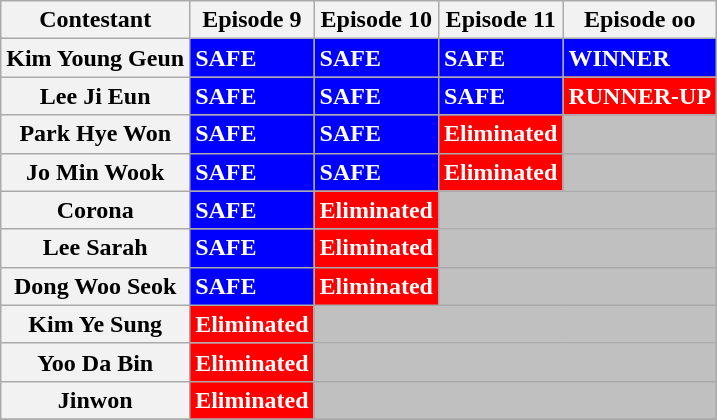<table class="wikitable">
<tr>
<th>Contestant</th>
<th>Episode 9</th>
<th>Episode 10</th>
<th>Episode 11</th>
<th>Episode oo</th>
</tr>
<tr>
<th>Kim Young Geun</th>
<td style="background:blue;color:white"><strong>SAFE</strong></td>
<td style="background:blue;color:white"><strong>SAFE</strong></td>
<td style="background:blue;color:white"><strong>SAFE</strong></td>
<td style="background:blue;color:white"><strong>WINNER</strong></td>
</tr>
<tr>
<th>Lee Ji Eun</th>
<td style="background:blue;color:white"><strong>SAFE</strong></td>
<td style="background:blue;color:white"><strong>SAFE</strong></td>
<td style="background:blue;color:white"><strong>SAFE</strong></td>
<td style="background:red;color:white"><strong>RUNNER-UP</strong></td>
</tr>
<tr>
<th>Park Hye Won</th>
<td style="background:blue;color:white"><strong>SAFE</strong></td>
<td style="background:blue;color:white"><strong>SAFE</strong></td>
<td style="background:red;color:white"><strong>Eliminated</strong></td>
<td bgcolor="silver" colspan="1"></td>
</tr>
<tr>
<th>Jo Min Wook</th>
<td style="background:blue;color:white"><strong>SAFE</strong></td>
<td style="background:blue;color:white"><strong>SAFE</strong></td>
<td style="background:red;color:white"><strong>Eliminated</strong></td>
<td bgcolor="silver" colspan="1"></td>
</tr>
<tr>
<th>Corona</th>
<td style="background:blue;color:white"><strong>SAFE</strong></td>
<td style="background:red;color:white"><strong>Eliminated</strong></td>
<td bgcolor="silver" colspan="2"></td>
</tr>
<tr>
<th>Lee Sarah</th>
<td style="background:blue;color:white"><strong>SAFE</strong></td>
<td style="background:red;color:white"><strong>Eliminated</strong></td>
<td bgcolor="silver" colspan="2"></td>
</tr>
<tr>
<th>Dong  Woo Seok</th>
<td style="background:blue;color:white"><strong>SAFE</strong></td>
<td style="background:red;color:white"><strong>Eliminated</strong></td>
<td bgcolor="silver" colspan="2"></td>
</tr>
<tr>
<th>Kim Ye Sung</th>
<td style="background:red;color:white"><strong>Eliminated</strong></td>
<td bgcolor="silver" colspan="3"></td>
</tr>
<tr>
<th>Yoo Da Bin</th>
<td style="background:red;color:white"><strong>Eliminated</strong></td>
<td bgcolor="silver" colspan="3"></td>
</tr>
<tr>
<th>Jinwon</th>
<td style="background:red;color:white"><strong>Eliminated</strong></td>
<td bgcolor="silver" colspan="3"></td>
</tr>
<tr>
</tr>
</table>
